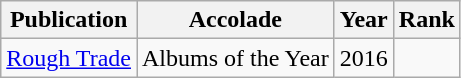<table class="sortable wikitable">
<tr>
<th>Publication</th>
<th>Accolade</th>
<th>Year</th>
<th>Rank</th>
</tr>
<tr>
<td><a href='#'>Rough Trade</a></td>
<td>Albums of the Year</td>
<td>2016</td>
<td></td>
</tr>
</table>
